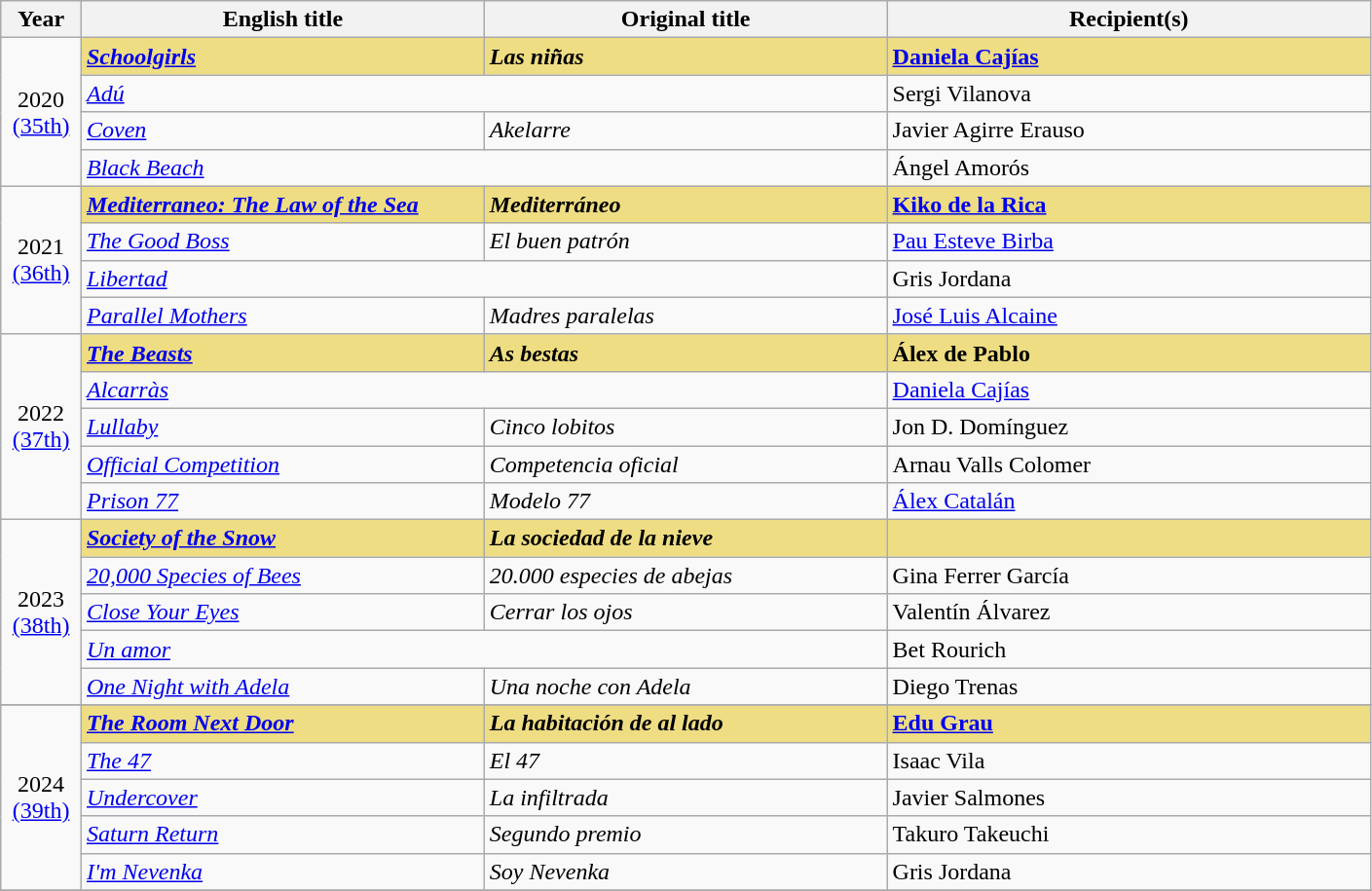<table class="wikitable sortable" style="text-align:left;"style="width:95%">
<tr>
<th scope="col" style="width:5%;">Year</th>
<th scope="col" style="width:25%;">English title</th>
<th scope="col" style="width:25%;">Original title</th>
<th scope="col" style="width:30%;">Recipient(s)</th>
</tr>
<tr>
<td rowspan="4" style="text-align:center;">2020<br><a href='#'>(35th)</a><br></td>
<td style="background:#eedd82;"><strong><em><a href='#'>Schoolgirls</a></em></strong></td>
<td style="background:#eedd82;"><strong><em>Las niñas</em></strong></td>
<td style="background:#eedd82;"><strong><a href='#'>Daniela Cajías</a></strong></td>
</tr>
<tr>
<td colspan="2"><em><a href='#'>Adú</a></em></td>
<td>Sergi Vilanova</td>
</tr>
<tr>
<td><em><a href='#'>Coven</a></em></td>
<td><em>Akelarre</em></td>
<td>Javier Agirre Erauso</td>
</tr>
<tr>
<td colspan="2"><em><a href='#'>Black Beach</a></em></td>
<td>Ángel Amorós</td>
</tr>
<tr>
<td rowspan="4" style="text-align:center;">2021<br><a href='#'>(36th)</a><br></td>
<td style="background:#eedd82;"><strong><em><a href='#'>Mediterraneo: The Law of the Sea</a></em></strong></td>
<td style="background:#eedd82;"><strong><em>Mediterráneo</em></strong></td>
<td style="background:#eedd82;"><strong><a href='#'>Kiko de la Rica</a></strong></td>
</tr>
<tr>
<td><em><a href='#'>The Good Boss</a></em></td>
<td><em>El buen patrón</em></td>
<td><a href='#'>Pau Esteve Birba</a></td>
</tr>
<tr>
<td colspan="2"><em><a href='#'>Libertad</a></em></td>
<td>Gris Jordana</td>
</tr>
<tr>
<td><em><a href='#'>Parallel Mothers</a></em></td>
<td><em>Madres paralelas</em></td>
<td><a href='#'>José Luis Alcaine</a></td>
</tr>
<tr>
<td rowspan="5" style="text-align:center;">2022<br><a href='#'>(37th)</a><br></td>
<td style="background:#eedd82;"><strong><em><a href='#'>The Beasts</a></em></strong></td>
<td style="background:#eedd82;"><strong><em>As bestas</em></strong></td>
<td style="background:#eedd82;"><strong>Álex de Pablo</strong></td>
</tr>
<tr>
<td colspan="2"><em><a href='#'>Alcarràs</a></em></td>
<td><a href='#'>Daniela Cajías</a></td>
</tr>
<tr>
<td><em><a href='#'>Lullaby</a></em></td>
<td><em>Cinco lobitos</em></td>
<td>Jon D. Domínguez</td>
</tr>
<tr>
<td><em><a href='#'>Official Competition</a></em></td>
<td><em>Competencia oficial</em></td>
<td>Arnau Valls Colomer</td>
</tr>
<tr>
<td><em><a href='#'>Prison 77</a></em></td>
<td><em>Modelo 77</em></td>
<td><a href='#'>Álex Catalán</a></td>
</tr>
<tr>
<td rowspan="5" style="text-align:center;">2023<br><a href='#'>(38th)</a><br></td>
<td style="background:#eedd82;"><strong><em><a href='#'>Society of the Snow</a></em></strong></td>
<td style="background:#eedd82;"><strong><em>La sociedad de la nieve</em></strong></td>
<td style="background:#eedd82;"><strong></strong></td>
</tr>
<tr>
<td><em><a href='#'>20,000 Species of Bees</a></em></td>
<td><em>20.000 especies de abejas</em></td>
<td>Gina Ferrer García</td>
</tr>
<tr>
<td><em><a href='#'>Close Your Eyes</a></em></td>
<td><em>Cerrar los ojos</em></td>
<td>Valentín Álvarez</td>
</tr>
<tr>
<td colspan="2"><em><a href='#'>Un amor</a></em></td>
<td>Bet Rourich</td>
</tr>
<tr>
<td><em><a href='#'>One Night with Adela</a></em></td>
<td><em>Una noche con Adela</em></td>
<td>Diego Trenas</td>
</tr>
<tr>
</tr>
<tr>
<td rowspan="5" style="text-align:center;">2024<br><a href='#'>(39th)</a><br></td>
<td style="background:#eedd82;"><strong><em><a href='#'>The Room Next Door</a></em></strong></td>
<td style="background:#eedd82;"><strong><em>La habitación de al lado</em></strong></td>
<td style="background:#eedd82;"><strong><a href='#'>Edu Grau</a></strong></td>
</tr>
<tr>
<td><em><a href='#'>The 47</a></em></td>
<td><em>El 47</em></td>
<td>Isaac Vila</td>
</tr>
<tr>
<td><em><a href='#'>Undercover</a></em></td>
<td><em>La infiltrada</em></td>
<td>Javier Salmones</td>
</tr>
<tr>
<td><em><a href='#'>Saturn Return</a></em></td>
<td><em>Segundo premio</em></td>
<td>Takuro Takeuchi</td>
</tr>
<tr>
<td><em><a href='#'>I'm Nevenka</a></em></td>
<td><em>Soy Nevenka</em></td>
<td>Gris Jordana</td>
</tr>
<tr>
</tr>
</table>
